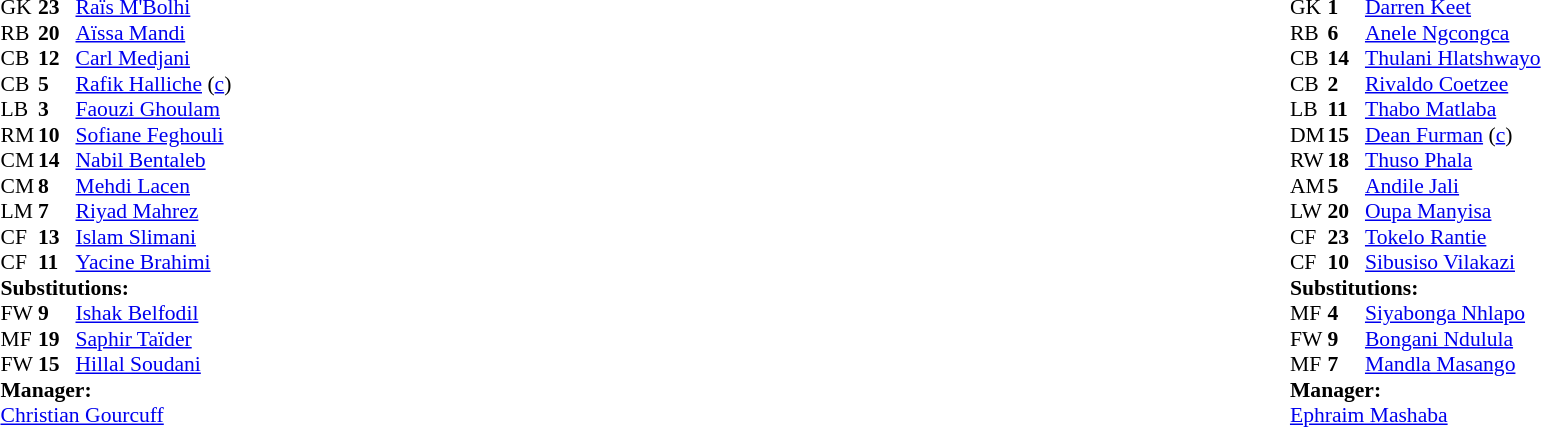<table width="100%">
<tr>
<td valign="top" width="40%"><br><table style="font-size:90%;" cellspacing="0" cellpadding="0">
<tr>
<th width="25"></th>
<th width="25"></th>
</tr>
<tr>
<td>GK</td>
<td><strong>23</strong></td>
<td><a href='#'>Raïs M'Bolhi</a></td>
</tr>
<tr>
<td>RB</td>
<td><strong>20</strong></td>
<td><a href='#'>Aïssa Mandi</a></td>
<td></td>
</tr>
<tr>
<td>CB</td>
<td><strong>12</strong></td>
<td><a href='#'>Carl Medjani</a></td>
</tr>
<tr>
<td>CB</td>
<td><strong>5</strong></td>
<td><a href='#'>Rafik Halliche</a> (<a href='#'>c</a>)</td>
</tr>
<tr>
<td>LB</td>
<td><strong>3</strong></td>
<td><a href='#'>Faouzi Ghoulam</a></td>
</tr>
<tr>
<td>RM</td>
<td><strong>10</strong></td>
<td><a href='#'>Sofiane Feghouli</a></td>
</tr>
<tr>
<td>CM</td>
<td><strong>14</strong></td>
<td><a href='#'>Nabil Bentaleb</a></td>
</tr>
<tr>
<td>CM</td>
<td><strong>8</strong></td>
<td><a href='#'>Mehdi Lacen</a></td>
<td></td>
<td></td>
</tr>
<tr>
<td>LM</td>
<td><strong>7</strong></td>
<td><a href='#'>Riyad Mahrez</a></td>
<td></td>
<td></td>
</tr>
<tr>
<td>CF</td>
<td><strong>13</strong></td>
<td><a href='#'>Islam Slimani</a></td>
</tr>
<tr>
<td>CF</td>
<td><strong>11</strong></td>
<td><a href='#'>Yacine Brahimi</a></td>
<td></td>
<td></td>
</tr>
<tr>
<td colspan=3><strong>Substitutions:</strong></td>
</tr>
<tr>
<td>FW</td>
<td><strong>9</strong></td>
<td><a href='#'>Ishak Belfodil</a></td>
<td></td>
<td></td>
</tr>
<tr>
<td>MF</td>
<td><strong>19</strong></td>
<td><a href='#'>Saphir Taïder</a></td>
<td></td>
<td></td>
</tr>
<tr>
<td>FW</td>
<td><strong>15</strong></td>
<td><a href='#'>Hillal Soudani</a></td>
<td></td>
<td></td>
</tr>
<tr>
<td colspan=3><strong>Manager:</strong></td>
</tr>
<tr>
<td colspan=3> <a href='#'>Christian Gourcuff</a></td>
</tr>
</table>
</td>
<td valign="top"></td>
<td valign="top" width="50%"><br><table style="font-size:90%;" cellspacing="0" cellpadding="0" align="center">
<tr>
<th width=25></th>
<th width=25></th>
</tr>
<tr>
<td>GK</td>
<td><strong>1</strong></td>
<td><a href='#'>Darren Keet</a></td>
</tr>
<tr>
<td>RB</td>
<td><strong>6</strong></td>
<td><a href='#'>Anele Ngcongca</a></td>
</tr>
<tr>
<td>CB</td>
<td><strong>14</strong></td>
<td><a href='#'>Thulani Hlatshwayo</a></td>
</tr>
<tr>
<td>CB</td>
<td><strong>2</strong></td>
<td><a href='#'>Rivaldo Coetzee</a></td>
<td></td>
<td></td>
</tr>
<tr>
<td>LB</td>
<td><strong>11</strong></td>
<td><a href='#'>Thabo Matlaba</a></td>
<td> </td>
</tr>
<tr>
<td>DM</td>
<td><strong>15</strong></td>
<td><a href='#'>Dean Furman</a> (<a href='#'>c</a>)</td>
</tr>
<tr>
<td>RW</td>
<td><strong>18</strong></td>
<td><a href='#'>Thuso Phala</a></td>
</tr>
<tr>
<td>AM</td>
<td><strong>5</strong></td>
<td><a href='#'>Andile Jali</a></td>
</tr>
<tr>
<td>LW</td>
<td><strong>20</strong></td>
<td><a href='#'>Oupa Manyisa</a></td>
</tr>
<tr>
<td>CF</td>
<td><strong>23</strong></td>
<td><a href='#'>Tokelo Rantie</a></td>
<td></td>
<td></td>
</tr>
<tr>
<td>CF</td>
<td><strong>10</strong></td>
<td><a href='#'>Sibusiso Vilakazi</a></td>
<td></td>
<td></td>
</tr>
<tr>
<td colspan=3><strong>Substitutions:</strong></td>
</tr>
<tr>
<td>MF</td>
<td><strong>4</strong></td>
<td><a href='#'>Siyabonga Nhlapo</a></td>
<td></td>
<td></td>
</tr>
<tr>
<td>FW</td>
<td><strong>9</strong></td>
<td><a href='#'>Bongani Ndulula</a></td>
<td></td>
<td></td>
</tr>
<tr>
<td>MF</td>
<td><strong>7</strong></td>
<td><a href='#'>Mandla Masango</a></td>
<td></td>
<td></td>
</tr>
<tr>
<td colspan=3><strong>Manager:</strong></td>
</tr>
<tr>
<td colspan=3><a href='#'>Ephraim Mashaba</a></td>
</tr>
</table>
</td>
</tr>
</table>
